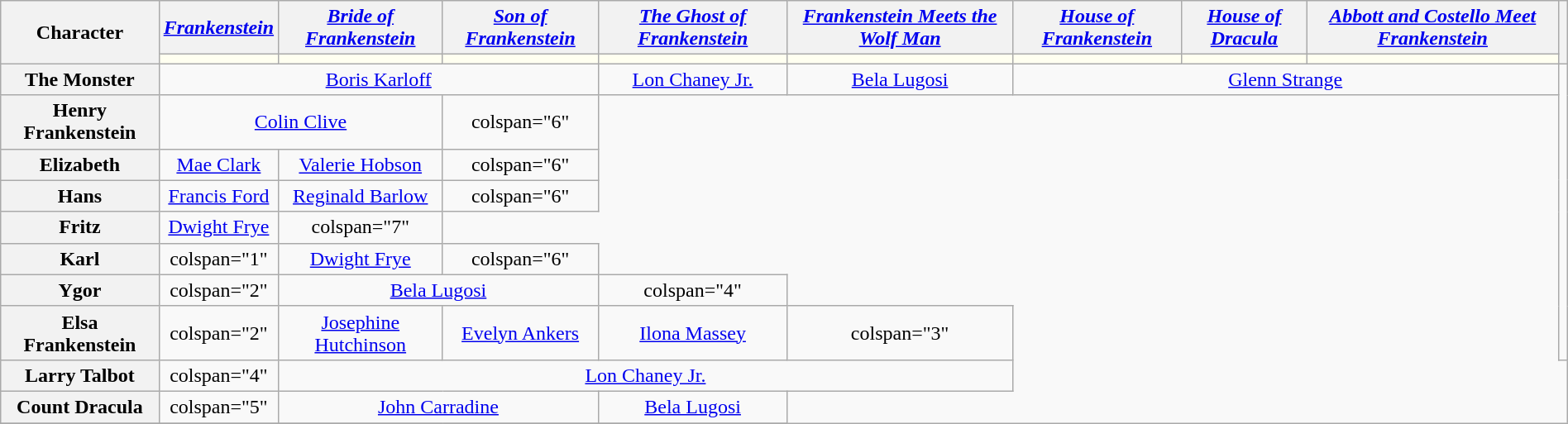<table class="wikitable sticky-header mw-collapsible" style="text-align:center; width: 100%">
<tr>
<th rowspan="2">Character</th>
<th><em><a href='#'>Frankenstein</a></em></th>
<th><em><a href='#'>Bride of Frankenstein</a></em></th>
<th><em><a href='#'>Son of Frankenstein</a></em></th>
<th><em><a href='#'>The Ghost of Frankenstein</a></em></th>
<th><em><a href='#'>Frankenstein Meets the Wolf Man</a></em></th>
<th><em><a href='#'>House of Frankenstein</a></em></th>
<th><em><a href='#'>House of Dracula</a></em></th>
<th><em><a href='#'>Abbott and Costello Meet Frankenstein</a></em></th>
<th rowspan="2"></th>
</tr>
<tr>
<th style="background:ivory;"></th>
<th style="background:ivory;"></th>
<th style="background:ivory;"></th>
<th style="background:ivory;"></th>
<th style="background:ivory;"></th>
<th style="background:ivory;"></th>
<th style="background:ivory;"></th>
<th style="background:ivory;"></th>
</tr>
<tr>
<th scope="row">The Monster</th>
<td colspan="3"><a href='#'>Boris Karloff</a></td>
<td><a href='#'>Lon Chaney Jr.</a></td>
<td><a href='#'>Bela Lugosi</a></td>
<td colspan=3><a href='#'>Glenn Strange</a></td>
<td rowspan="8"><br><br><br><br><br><br><br></td>
</tr>
<tr>
<th scope="row">Henry Frankenstein</th>
<td colspan="2"><a href='#'>Colin Clive</a></td>
<td>colspan="6" </td>
</tr>
<tr>
<th scope="row">Elizabeth</th>
<td><a href='#'>Mae Clark</a></td>
<td><a href='#'>Valerie Hobson</a></td>
<td>colspan="6" </td>
</tr>
<tr>
<th scope="row">Hans</th>
<td><a href='#'>Francis Ford</a></td>
<td><a href='#'>Reginald Barlow</a></td>
<td>colspan="6" </td>
</tr>
<tr>
<th scope="row">Fritz</th>
<td><a href='#'>Dwight Frye</a></td>
<td>colspan="7" </td>
</tr>
<tr>
<th scope="row">Karl</th>
<td>colspan="1" </td>
<td><a href='#'>Dwight Frye</a></td>
<td>colspan="6" </td>
</tr>
<tr>
<th scope="row">Ygor</th>
<td>colspan="2" </td>
<td colspan="2"><a href='#'>Bela Lugosi</a></td>
<td>colspan="4" </td>
</tr>
<tr>
<th scope="row">Elsa Frankenstein</th>
<td>colspan="2" </td>
<td><a href='#'>Josephine Hutchinson</a></td>
<td><a href='#'>Evelyn Ankers</a></td>
<td><a href='#'>Ilona Massey</a></td>
<td>colspan="3" </td>
</tr>
<tr>
<th scope="row">Larry Talbot<br></th>
<td>colspan="4" </td>
<td colspan="4"><a href='#'>Lon Chaney Jr.</a></td>
</tr>
<tr>
<th scope="row">Count Dracula</th>
<td>colspan="5" </td>
<td colspan="2"><a href='#'>John Carradine</a></td>
<td><a href='#'>Bela Lugosi</a></td>
</tr>
<tr>
</tr>
</table>
